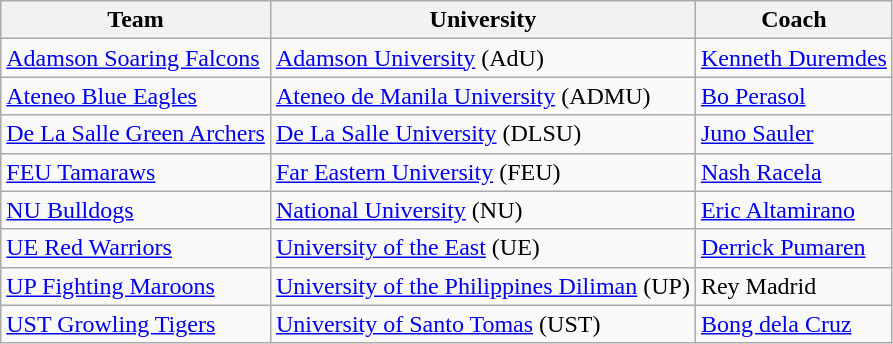<table class="wikitable">
<tr>
<th>Team</th>
<th>University</th>
<th>Coach</th>
</tr>
<tr>
<td><a href='#'>Adamson Soaring Falcons</a></td>
<td><a href='#'>Adamson University</a> (AdU)</td>
<td><a href='#'>Kenneth Duremdes</a></td>
</tr>
<tr>
<td><a href='#'>Ateneo Blue Eagles</a></td>
<td><a href='#'>Ateneo de Manila University</a> (ADMU)</td>
<td><a href='#'>Bo Perasol</a></td>
</tr>
<tr>
<td><a href='#'>De La Salle Green Archers</a></td>
<td><a href='#'>De La Salle University</a> (DLSU)</td>
<td><a href='#'>Juno Sauler</a></td>
</tr>
<tr>
<td><a href='#'>FEU Tamaraws</a></td>
<td><a href='#'>Far Eastern University</a> (FEU)</td>
<td><a href='#'>Nash Racela</a></td>
</tr>
<tr>
<td><a href='#'>NU Bulldogs</a></td>
<td><a href='#'>National University</a> (NU)</td>
<td><a href='#'>Eric Altamirano</a></td>
</tr>
<tr>
<td><a href='#'>UE Red Warriors</a></td>
<td><a href='#'>University of the East</a> (UE)</td>
<td><a href='#'>Derrick Pumaren</a></td>
</tr>
<tr>
<td><a href='#'>UP Fighting Maroons</a></td>
<td><a href='#'>University of the Philippines Diliman</a> (UP)</td>
<td>Rey Madrid</td>
</tr>
<tr>
<td><a href='#'>UST Growling Tigers</a></td>
<td><a href='#'>University of Santo Tomas</a> (UST)</td>
<td><a href='#'>Bong dela Cruz</a></td>
</tr>
</table>
